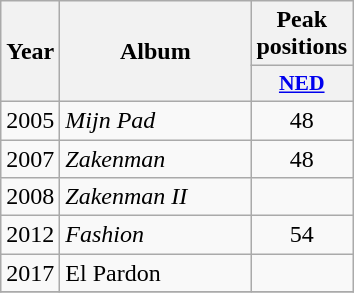<table class="wikitable">
<tr>
<th align="center" rowspan="2" width="10">Year</th>
<th align="center" rowspan="2" width="120">Album</th>
<th align="center" colspan="1" width="20">Peak positions</th>
</tr>
<tr>
<th scope="col" style="width:3em;font-size:90%;"><a href='#'>NED</a><br></th>
</tr>
<tr>
<td style="text-align:center;">2005</td>
<td><em>Mijn Pad</em></td>
<td style="text-align:center;">48</td>
</tr>
<tr>
<td style="text-align:center;">2007</td>
<td><em>Zakenman</em></td>
<td style="text-align:center;">48</td>
</tr>
<tr>
<td style="text-align:center;">2008</td>
<td><em>Zakenman II</em></td>
<td style="text-align:center;"></td>
</tr>
<tr>
<td style="text-align:center;">2012</td>
<td><em>Fashion</em></td>
<td style="text-align:center;">54</td>
</tr>
<tr>
<td>2017</td>
<td>El Pardon</td>
<td></td>
</tr>
<tr>
</tr>
</table>
